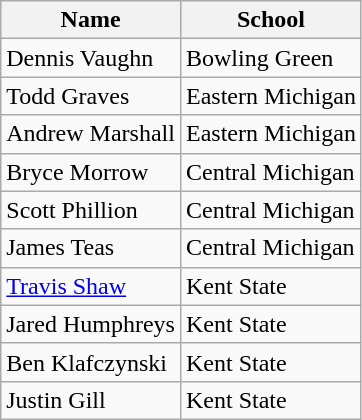<table class=wikitable>
<tr>
<th>Name</th>
<th>School</th>
</tr>
<tr>
<td>Dennis Vaughn</td>
<td>Bowling Green</td>
</tr>
<tr>
<td>Todd Graves</td>
<td>Eastern Michigan</td>
</tr>
<tr>
<td>Andrew Marshall</td>
<td>Eastern Michigan</td>
</tr>
<tr>
<td>Bryce Morrow</td>
<td>Central Michigan</td>
</tr>
<tr>
<td>Scott Phillion</td>
<td>Central Michigan</td>
</tr>
<tr>
<td>James Teas</td>
<td>Central Michigan</td>
</tr>
<tr>
<td><a href='#'>Travis Shaw</a></td>
<td>Kent State</td>
</tr>
<tr>
<td>Jared Humphreys</td>
<td>Kent State</td>
</tr>
<tr>
<td>Ben Klafczynski</td>
<td>Kent State</td>
</tr>
<tr>
<td>Justin Gill</td>
<td>Kent State</td>
</tr>
</table>
